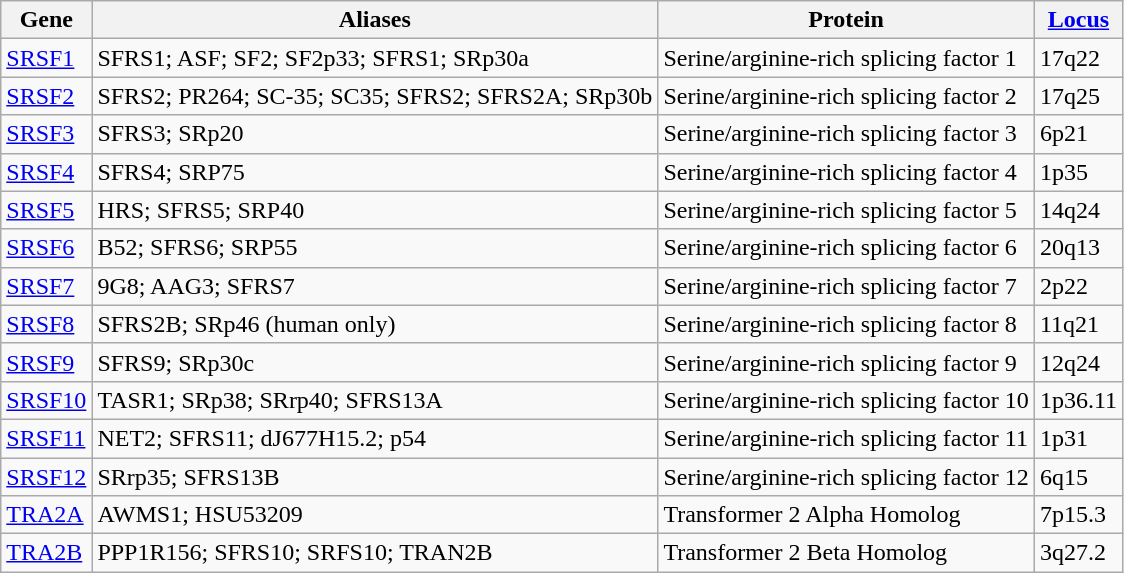<table class="wikitable">
<tr>
<th>Gene</th>
<th>Aliases</th>
<th>Protein</th>
<th><a href='#'>Locus</a></th>
</tr>
<tr>
<td><a href='#'>SRSF1</a></td>
<td>SFRS1; ASF; SF2; SF2p33; SFRS1; SRp30a</td>
<td>Serine/arginine-rich splicing factor 1</td>
<td>17q22</td>
</tr>
<tr>
<td><a href='#'>SRSF2</a></td>
<td>SFRS2; PR264; SC-35; SC35; SFRS2; SFRS2A; SRp30b</td>
<td>Serine/arginine-rich splicing factor 2</td>
<td>17q25</td>
</tr>
<tr>
<td><a href='#'>SRSF3</a></td>
<td>SFRS3; SRp20</td>
<td>Serine/arginine-rich splicing factor 3</td>
<td>6p21</td>
</tr>
<tr>
<td><a href='#'>SRSF4</a></td>
<td>SFRS4; SRP75</td>
<td>Serine/arginine-rich splicing factor 4</td>
<td>1p35</td>
</tr>
<tr>
<td><a href='#'>SRSF5</a></td>
<td>HRS; SFRS5; SRP40</td>
<td>Serine/arginine-rich splicing factor 5</td>
<td>14q24</td>
</tr>
<tr>
<td><a href='#'>SRSF6</a></td>
<td>B52; SFRS6; SRP55</td>
<td>Serine/arginine-rich splicing factor 6</td>
<td>20q13</td>
</tr>
<tr>
<td><a href='#'>SRSF7</a></td>
<td>9G8; AAG3; SFRS7</td>
<td>Serine/arginine-rich splicing factor 7</td>
<td>2p22</td>
</tr>
<tr>
<td><a href='#'>SRSF8</a></td>
<td>SFRS2B; SRp46 (human only)</td>
<td>Serine/arginine-rich splicing factor 8</td>
<td>11q21</td>
</tr>
<tr>
<td><a href='#'>SRSF9</a></td>
<td>SFRS9; SRp30c</td>
<td>Serine/arginine-rich splicing factor 9</td>
<td>12q24</td>
</tr>
<tr>
<td><a href='#'>SRSF10</a></td>
<td>TASR1; SRp38; SRrp40; SFRS13A</td>
<td>Serine/arginine-rich splicing factor 10</td>
<td>1p36.11</td>
</tr>
<tr>
<td><a href='#'>SRSF11</a></td>
<td>NET2; SFRS11; dJ677H15.2; p54</td>
<td>Serine/arginine-rich splicing factor 11</td>
<td>1p31</td>
</tr>
<tr>
<td><a href='#'>SRSF12</a></td>
<td>SRrp35; SFRS13B</td>
<td>Serine/arginine-rich splicing factor 12</td>
<td>6q15</td>
</tr>
<tr>
<td><a href='#'>TRA2A</a></td>
<td>AWMS1; HSU53209</td>
<td>Transformer 2 Alpha Homolog</td>
<td>7p15.3</td>
</tr>
<tr>
<td><a href='#'>TRA2B</a></td>
<td>PPP1R156; SFRS10; SRFS10; TRAN2B</td>
<td>Transformer 2 Beta Homolog</td>
<td>3q27.2</td>
</tr>
</table>
